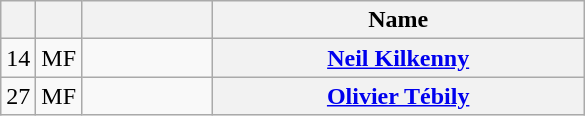<table class="wikitable plainrowheaders" style="text-align:center;">
<tr>
<th scope="col"></th>
<th scope="col"></th>
<th scope="col" style="width:5em;"></th>
<th scope="col" style="width:15em;">Name</th>
</tr>
<tr>
<td>14</td>
<td>MF</td>
<td align="left"></td>
<th scope="row"><a href='#'>Neil Kilkenny</a> </th>
</tr>
<tr>
<td>27</td>
<td>MF</td>
<td align="left"></td>
<th scope="row"><a href='#'>Olivier Tébily</a> </th>
</tr>
</table>
